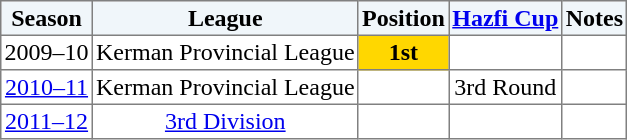<table border="1" cellpadding="2" style="border-collapse:collapse; text-align:center; font-size:normal;">
<tr style="background:#f0f6fa;">
<th>Season</th>
<th>League</th>
<th>Position</th>
<th><a href='#'>Hazfi Cup</a></th>
<th>Notes</th>
</tr>
<tr>
<td>2009–10</td>
<td>Kerman Provincial League</td>
<td bgcolor=gold><strong>1st</strong></td>
<td></td>
<td></td>
</tr>
<tr>
<td><a href='#'>2010–11</a></td>
<td>Kerman Provincial League</td>
<td></td>
<td>3rd Round</td>
<td></td>
</tr>
<tr>
<td><a href='#'>2011–12</a></td>
<td><a href='#'>3rd Division</a></td>
<td></td>
<td></td>
<td></td>
</tr>
</table>
